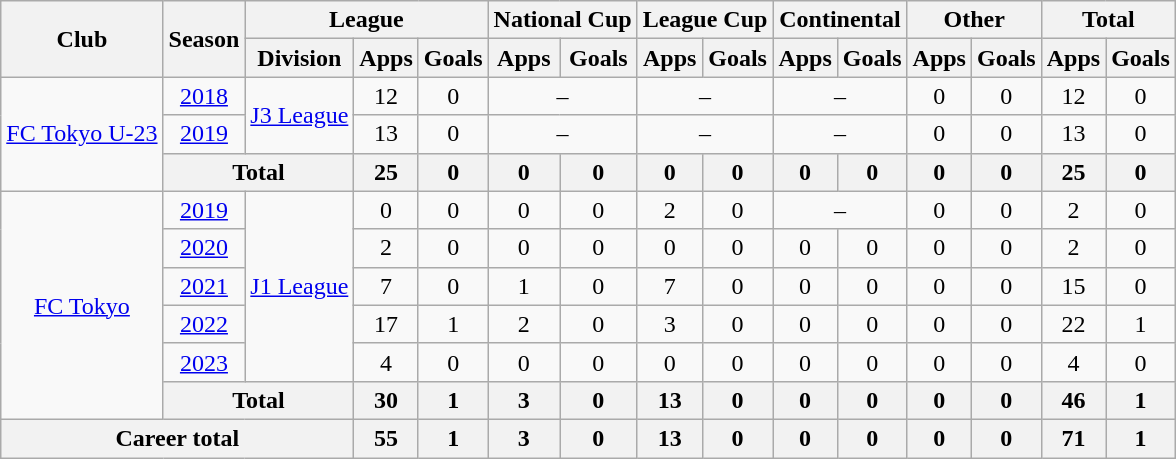<table class="wikitable" style="text-align: center">
<tr>
<th rowspan="2">Club</th>
<th rowspan="2">Season</th>
<th colspan="3">League</th>
<th colspan="2">National Cup</th>
<th colspan="2">League Cup</th>
<th colspan="2">Continental</th>
<th colspan="2">Other</th>
<th colspan="2">Total</th>
</tr>
<tr>
<th>Division</th>
<th>Apps</th>
<th>Goals</th>
<th>Apps</th>
<th>Goals</th>
<th>Apps</th>
<th>Goals</th>
<th>Apps</th>
<th>Goals</th>
<th>Apps</th>
<th>Goals</th>
<th>Apps</th>
<th>Goals</th>
</tr>
<tr>
<td rowspan="3"><a href='#'>FC Tokyo U-23</a></td>
<td><a href='#'>2018</a></td>
<td rowspan="2"><a href='#'>J3 League</a></td>
<td>12</td>
<td>0</td>
<td colspan="2">–</td>
<td colspan="2">–</td>
<td colspan="2">–</td>
<td>0</td>
<td>0</td>
<td>12</td>
<td>0</td>
</tr>
<tr>
<td><a href='#'>2019</a></td>
<td>13</td>
<td>0</td>
<td colspan="2">–</td>
<td colspan="2">–</td>
<td colspan="2">–</td>
<td>0</td>
<td>0</td>
<td>13</td>
<td>0</td>
</tr>
<tr>
<th colspan=2>Total</th>
<th>25</th>
<th>0</th>
<th>0</th>
<th>0</th>
<th>0</th>
<th>0</th>
<th>0</th>
<th>0</th>
<th>0</th>
<th>0</th>
<th>25</th>
<th>0</th>
</tr>
<tr>
<td rowspan="6"><a href='#'>FC Tokyo</a></td>
<td><a href='#'>2019</a></td>
<td rowspan="5"><a href='#'>J1 League</a></td>
<td>0</td>
<td>0</td>
<td>0</td>
<td>0</td>
<td>2</td>
<td>0</td>
<td colspan="2">–</td>
<td>0</td>
<td>0</td>
<td>2</td>
<td>0</td>
</tr>
<tr>
<td><a href='#'>2020</a></td>
<td>2</td>
<td>0</td>
<td>0</td>
<td>0</td>
<td>0</td>
<td>0</td>
<td>0</td>
<td>0</td>
<td>0</td>
<td>0</td>
<td>2</td>
<td>0</td>
</tr>
<tr>
<td><a href='#'>2021</a></td>
<td>7</td>
<td>0</td>
<td>1</td>
<td>0</td>
<td>7</td>
<td>0</td>
<td>0</td>
<td>0</td>
<td>0</td>
<td>0</td>
<td>15</td>
<td>0</td>
</tr>
<tr>
<td><a href='#'>2022</a></td>
<td>17</td>
<td>1</td>
<td>2</td>
<td>0</td>
<td>3</td>
<td>0</td>
<td>0</td>
<td>0</td>
<td>0</td>
<td>0</td>
<td>22</td>
<td>1</td>
</tr>
<tr>
<td><a href='#'>2023</a></td>
<td>4</td>
<td>0</td>
<td>0</td>
<td>0</td>
<td>0</td>
<td>0</td>
<td>0</td>
<td>0</td>
<td>0</td>
<td>0</td>
<td>4</td>
<td>0</td>
</tr>
<tr>
<th colspan="2">Total</th>
<th>30</th>
<th>1</th>
<th>3</th>
<th>0</th>
<th>13</th>
<th>0</th>
<th>0</th>
<th>0</th>
<th>0</th>
<th>0</th>
<th>46</th>
<th>1</th>
</tr>
<tr>
<th colspan="3">Career total</th>
<th>55</th>
<th>1</th>
<th>3</th>
<th>0</th>
<th>13</th>
<th>0</th>
<th>0</th>
<th>0</th>
<th>0</th>
<th>0</th>
<th>71</th>
<th>1</th>
</tr>
</table>
